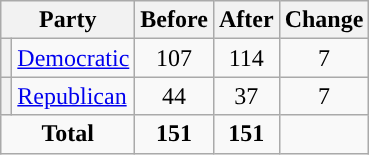<table class="wikitable" style="text-align:center;">
<tr>
<th colspan="2">Party</th>
<th>Before</th>
<th>After</th>
<th>Change</th>
</tr>
<tr>
<th style="background-color:"></th>
<td style="text-align:left;"><a href='#'>Democratic</a></td>
<td>107</td>
<td>114</td>
<td> 7</td>
</tr>
<tr>
<th style="background-color:"></th>
<td style="text-align:left;"><a href='#'>Republican</a></td>
<td>44</td>
<td>37</td>
<td> 7</td>
</tr>
<tr>
<td colspan="2"><strong>Total</strong></td>
<td><strong>151</strong></td>
<td><strong>151</strong></td>
<td></td>
</tr>
</table>
